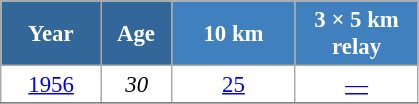<table class="wikitable" style="font-size:95%; text-align:center; border:grey solid 1px; border-collapse:collapse; background:#ffffff;">
<tr>
<th style="background-color:#369; color:white; width:60px;"> Year </th>
<th style="background-color:#369; color:white; width:40px;"> Age </th>
<th style="background-color:#4180be; color:white; width:75px;"> 10 km </th>
<th style="background-color:#4180be; color:white; width:75px;"> 3 × 5 km <br> relay </th>
</tr>
<tr>
<td><a href='#'>1956</a></td>
<td><em>30</em></td>
<td><a href='#'>25</a></td>
<td><a href='#'>—</a></td>
</tr>
<tr>
</tr>
</table>
